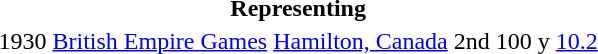<table>
<tr>
<th colspan="6">Representing </th>
</tr>
<tr>
<td>1930</td>
<td><a href='#'>British Empire Games</a></td>
<td><a href='#'>Hamilton, Canada</a></td>
<td>2nd</td>
<td>100 y</td>
<td><a href='#'>10.2</a></td>
</tr>
</table>
